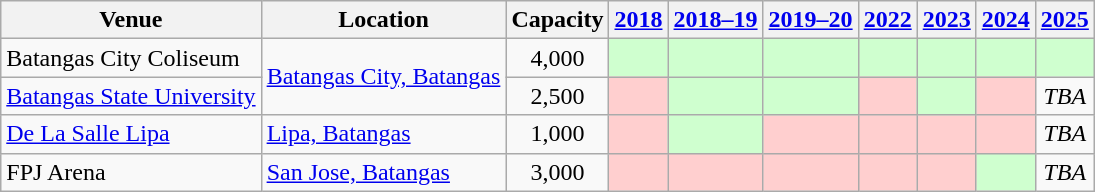<table class="wikitable sortable" style="text-align:center">
<tr>
<th>Venue</th>
<th>Location</th>
<th>Capacity</th>
<th><a href='#'>2018</a></th>
<th><a href='#'>2018–19</a></th>
<th><a href='#'>2019–20</a></th>
<th><a href='#'>2022</a></th>
<th><a href='#'>2023</a></th>
<th><a href='#'>2024</a></th>
<th><a href='#'>2025</a></th>
</tr>
<tr>
<td align=left>Batangas City Coliseum</td>
<td align=left rowspan=2><a href='#'>Batangas City, Batangas</a></td>
<td align=center>4,000</td>
<td bgcolor="CFFFCF"></td>
<td bgcolor="CFFFCF"></td>
<td bgcolor="CFFFCF"></td>
<td bgcolor="CFFFCF"></td>
<td bgcolor="CFFFCF"></td>
<td bgcolor="CFFFCF"></td>
<td bgcolor="CFFFCF"></td>
</tr>
<tr>
<td align=left><a href='#'>Batangas State University</a></td>
<td align=center>2,500</td>
<td bgcolor="FFCFCF"></td>
<td bgcolor="CFFFCF"></td>
<td bgcolor="CFFFCF"></td>
<td bgcolor="FFCFCF"></td>
<td bgcolor="CFFFCF"></td>
<td bgcolor="FFCFCF"></td>
<td><em>TBA</em></td>
</tr>
<tr>
<td align=left><a href='#'>De La Salle Lipa</a></td>
<td align=left><a href='#'>Lipa, Batangas</a></td>
<td align=center>1,000</td>
<td bgcolor="FFCFCF"></td>
<td bgcolor="CFFFCF"></td>
<td bgcolor="FFCFCF"></td>
<td bgcolor="FFCFCF"></td>
<td bgcolor="FFCFCF"></td>
<td bgcolor="FFCFCF"></td>
<td><em>TBA</em></td>
</tr>
<tr>
<td align=left>FPJ Arena</td>
<td align=left><a href='#'>San Jose, Batangas</a></td>
<td align=center>3,000</td>
<td bgcolor="FFCFCF"></td>
<td bgcolor="FFCFCF"></td>
<td bgcolor="FFCFCF"></td>
<td bgcolor="FFCFCF"></td>
<td bgcolor="FFCFCF"></td>
<td bgcolor="CFFFCF"></td>
<td><em>TBA</em></td>
</tr>
</table>
